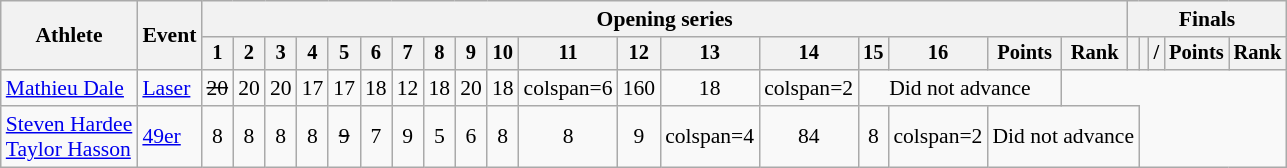<table class=wikitable style=font-size:90%;text-align:center>
<tr>
<th rowspan=2>Athlete</th>
<th rowspan=2>Event</th>
<th colspan=18>Opening series</th>
<th colspan=5>Finals</th>
</tr>
<tr style=font-size:95%>
<th>1</th>
<th>2</th>
<th>3</th>
<th>4</th>
<th>5</th>
<th>6</th>
<th>7</th>
<th>8</th>
<th>9</th>
<th>10</th>
<th>11</th>
<th>12</th>
<th>13</th>
<th>14</th>
<th>15</th>
<th>16</th>
<th>Points</th>
<th>Rank</th>
<th></th>
<th></th>
<th> / </th>
<th>Points</th>
<th>Rank</th>
</tr>
<tr>
<td align=left><a href='#'>Mathieu Dale</a></td>
<td align=left><a href='#'>Laser</a></td>
<td><s>20</s></td>
<td>20<br></td>
<td>20</td>
<td>17</td>
<td>17</td>
<td>18</td>
<td>12<br></td>
<td>18</td>
<td>20</td>
<td>18</td>
<td>colspan=6 </td>
<td>160</td>
<td>18</td>
<td>colspan=2 </td>
<td colspan=3>Did not advance</td>
</tr>
<tr>
<td align=left><a href='#'>Steven Hardee</a><br><a href='#'>Taylor Hasson</a></td>
<td align=left><a href='#'>49er</a></td>
<td>8</td>
<td>8</td>
<td>8</td>
<td>8</td>
<td><s>9<br></s></td>
<td>7</td>
<td>9<br></td>
<td>5</td>
<td>6</td>
<td>8</td>
<td>8</td>
<td>9<br></td>
<td>colspan=4 </td>
<td>84</td>
<td>8</td>
<td>colspan=2 </td>
<td colspan=3>Did not advance</td>
</tr>
</table>
